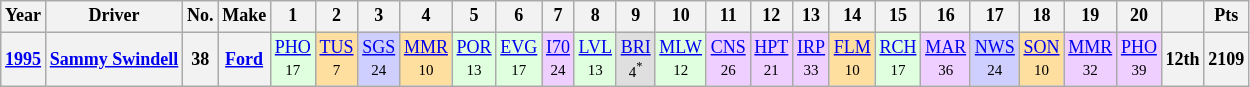<table class="wikitable" style="text-align:center; font-size:75%">
<tr>
<th>Year</th>
<th>Driver</th>
<th>No.</th>
<th>Make</th>
<th>1</th>
<th>2</th>
<th>3</th>
<th>4</th>
<th>5</th>
<th>6</th>
<th>7</th>
<th>8</th>
<th>9</th>
<th>10</th>
<th>11</th>
<th>12</th>
<th>13</th>
<th>14</th>
<th>15</th>
<th>16</th>
<th>17</th>
<th>18</th>
<th>19</th>
<th>20</th>
<th></th>
<th>Pts</th>
</tr>
<tr>
<th><a href='#'>1995</a></th>
<th><a href='#'>Sammy Swindell</a></th>
<th>38</th>
<th><a href='#'>Ford</a></th>
<td style="background:#DFFFDF;"><a href='#'>PHO</a><br><small>17</small></td>
<td style="background:#FFDF9F;"><a href='#'>TUS</a><br><small>7</small></td>
<td style="background:#CFCFFF;"><a href='#'>SGS</a><br><small>24</small></td>
<td style="background:#FFDF9F;"><a href='#'>MMR</a><br><small>10</small></td>
<td style="background:#DFFFDF;"><a href='#'>POR</a><br><small>13</small></td>
<td style="background:#DFFFDF;"><a href='#'>EVG</a><br><small>17</small></td>
<td style="background:#EFCFFF;"><a href='#'>I70</a><br><small>24</small></td>
<td style="background:#DFFFDF;"><a href='#'>LVL</a><br><small>13</small></td>
<td style="background:#DFDFDF;"><a href='#'>BRI</a><br><small>4<sup>*</sup></small></td>
<td style="background:#DFFFDF;"><a href='#'>MLW</a><br><small>12</small></td>
<td style="background:#EFCFFF;"><a href='#'>CNS</a><br><small>26</small></td>
<td style="background:#EFCFFF;"><a href='#'>HPT</a><br><small>21</small></td>
<td style="background:#EFCFFF;"><a href='#'>IRP</a><br><small>33</small></td>
<td style="background:#FFDF9F;"><a href='#'>FLM</a><br><small>10</small></td>
<td style="background:#DFFFDF;"><a href='#'>RCH</a><br><small>17</small></td>
<td style="background:#EFCFFF;"><a href='#'>MAR</a><br><small>36</small></td>
<td style="background:#CFCFFF;"><a href='#'>NWS</a><br><small>24</small></td>
<td style="background:#FFDF9F;"><a href='#'>SON</a><br><small>10</small></td>
<td style="background:#EFCFFF;"><a href='#'>MMR</a><br><small>32</small></td>
<td style="background:#EFCFFF;"><a href='#'>PHO</a><br><small>39</small></td>
<th>12th</th>
<th>2109</th>
</tr>
</table>
